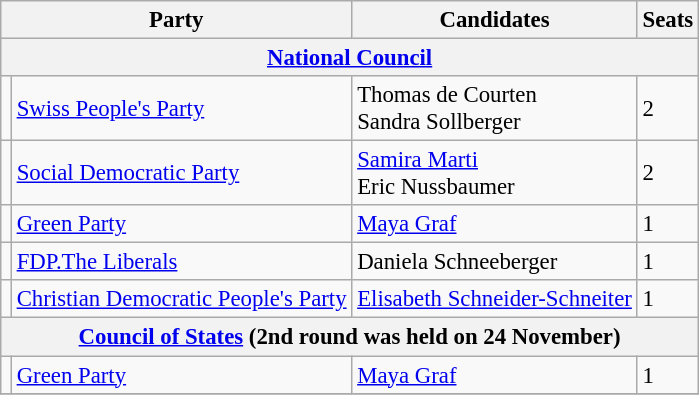<table class="wikitable" style="font-size:95%;">
<tr>
<th colspan=2>Party</th>
<th>Candidates</th>
<th>Seats</th>
</tr>
<tr>
<th colspan=4><a href='#'>National Council</a></th>
</tr>
<tr>
<td bgcolor=></td>
<td align=left><a href='#'>Swiss People's Party</a></td>
<td>Thomas de Courten<br>Sandra Sollberger</td>
<td>2</td>
</tr>
<tr>
<td bgcolor=></td>
<td align=left><a href='#'>Social Democratic Party</a></td>
<td><a href='#'>Samira Marti</a><br>Eric Nussbaumer</td>
<td>2</td>
</tr>
<tr>
<td bgcolor=></td>
<td align=left><a href='#'>Green Party</a></td>
<td><a href='#'>Maya Graf</a></td>
<td>1</td>
</tr>
<tr>
<td bgcolor=></td>
<td align=left><a href='#'>FDP.The Liberals</a></td>
<td>Daniela Schneeberger</td>
<td>1</td>
</tr>
<tr>
<td bgcolor=></td>
<td align=left><a href='#'>Christian Democratic People's Party</a></td>
<td><a href='#'>Elisabeth Schneider-Schneiter</a></td>
<td>1</td>
</tr>
<tr>
<th colspan=6><a href='#'>Council of States</a> (2nd round was held on 24 November)</th>
</tr>
<tr>
<td bgcolor=></td>
<td align=left><a href='#'>Green Party</a></td>
<td><a href='#'>Maya Graf</a></td>
<td>1</td>
</tr>
<tr>
</tr>
</table>
